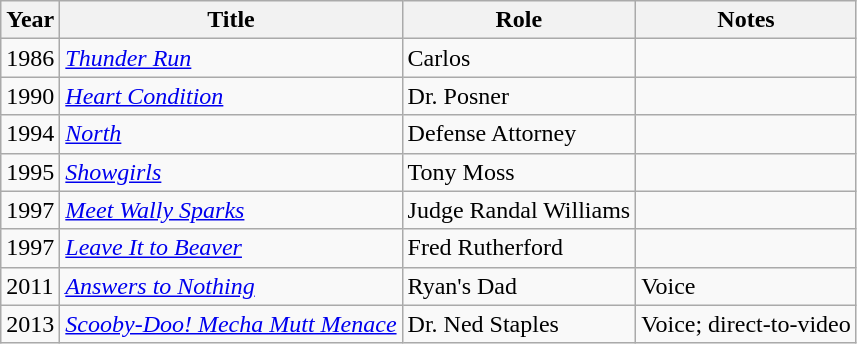<table class="wikitable sortable plainrowheaders" style="white-space:nowrap">
<tr>
<th>Year</th>
<th>Title</th>
<th>Role</th>
<th>Notes</th>
</tr>
<tr>
<td>1986</td>
<td><em><a href='#'>Thunder Run</a></em></td>
<td>Carlos</td>
<td></td>
</tr>
<tr>
<td>1990</td>
<td><em><a href='#'>Heart Condition</a></em></td>
<td>Dr. Posner</td>
<td></td>
</tr>
<tr>
<td>1994</td>
<td><em><a href='#'>North</a></em></td>
<td>Defense Attorney</td>
<td></td>
</tr>
<tr>
<td>1995</td>
<td><em><a href='#'>Showgirls</a></em></td>
<td>Tony Moss</td>
<td></td>
</tr>
<tr>
<td>1997</td>
<td><em><a href='#'>Meet Wally Sparks</a></em></td>
<td>Judge Randal Williams</td>
<td></td>
</tr>
<tr>
<td>1997</td>
<td><em><a href='#'>Leave It to Beaver</a></em></td>
<td>Fred Rutherford</td>
<td></td>
</tr>
<tr>
<td>2011</td>
<td><em><a href='#'>Answers to Nothing</a></em></td>
<td>Ryan's Dad</td>
<td>Voice</td>
</tr>
<tr>
<td>2013</td>
<td><em><a href='#'>Scooby-Doo! Mecha Mutt Menace</a></em></td>
<td>Dr. Ned Staples</td>
<td>Voice; direct-to-video</td>
</tr>
</table>
